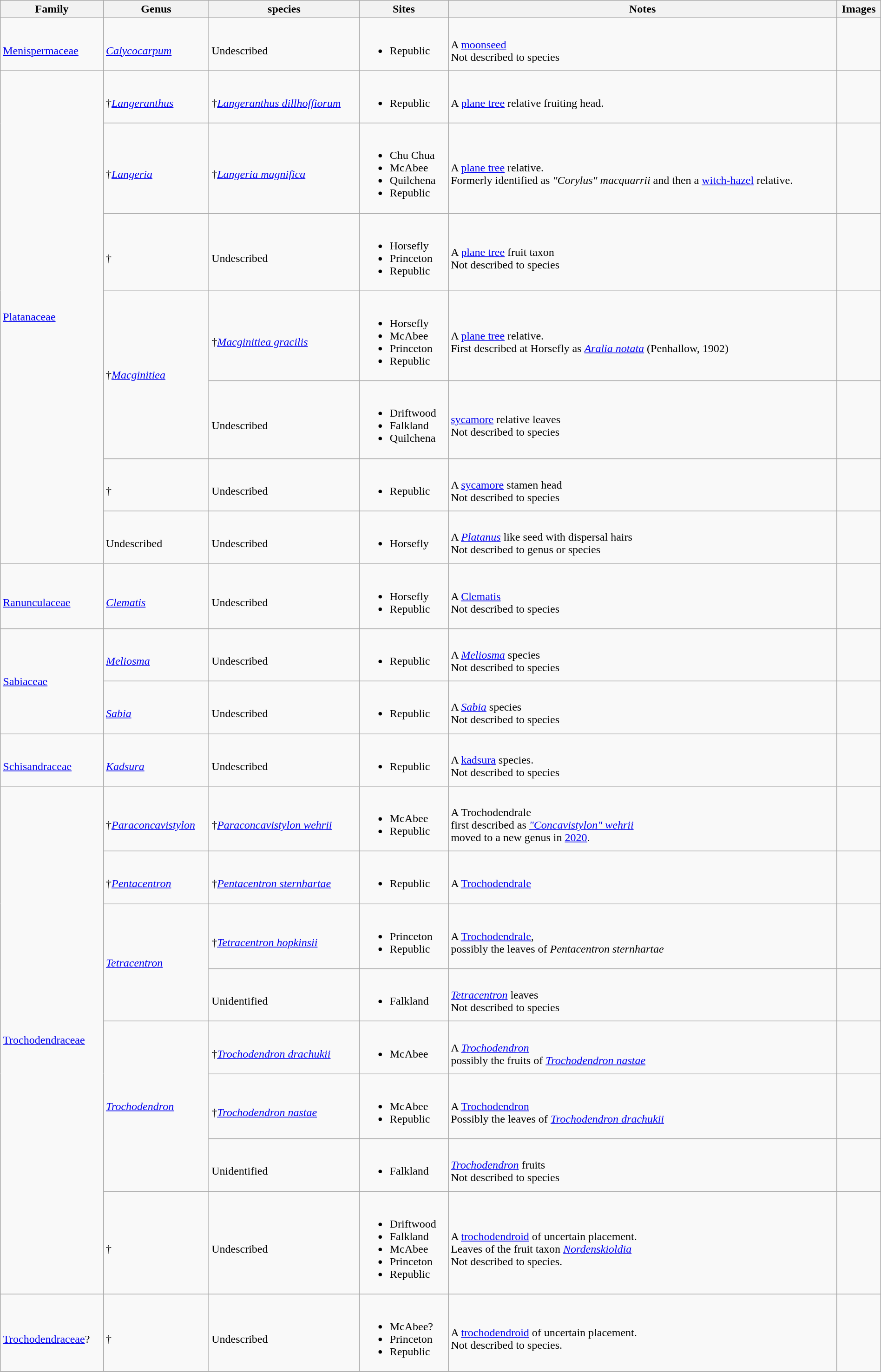<table class="wikitable sortable"  style="margin:auto; width:100%;">
<tr>
<th>Family</th>
<th>Genus</th>
<th>species</th>
<th>Sites</th>
<th>Notes</th>
<th>Images</th>
</tr>
<tr>
<td><br><a href='#'>Menispermaceae</a></td>
<td><br><em><a href='#'>Calycocarpum</a></em></td>
<td><br>Undescribed</td>
<td><br><ul><li>Republic</li></ul></td>
<td><br>A <a href='#'>moonseed</a><br>Not described to species</td>
<td></td>
</tr>
<tr>
<td rowspan=7><a href='#'>Platanaceae</a></td>
<td><br>†<em><a href='#'>Langeranthus</a></em></td>
<td><br>†<em><a href='#'>Langeranthus dillhoffiorum</a></em></td>
<td><br><ul><li>Republic</li></ul></td>
<td><br>A <a href='#'>plane tree</a> relative fruiting head.</td>
<td></td>
</tr>
<tr>
<td><br>†<em><a href='#'>Langeria</a></em></td>
<td><br>†<em><a href='#'>Langeria magnifica</a></em></td>
<td><br><ul><li>Chu Chua</li><li>McAbee</li><li>Quilchena</li><li>Republic</li></ul></td>
<td><br>A <a href='#'>plane tree</a> relative.<br>Formerly identified as <em>"Corylus" macquarrii</em> and then a <a href='#'>witch-hazel</a> relative.</td>
<td><br></td>
</tr>
<tr>
<td><br>†</td>
<td><br>Undescribed</td>
<td><br><ul><li>Horsefly</li><li>Princeton</li><li>Republic</li></ul></td>
<td><br>A <a href='#'>plane tree</a> fruit taxon<br>Not described to species</td>
<td><br></td>
</tr>
<tr>
<td rowspan=2>†<em><a href='#'>Macginitiea</a></em></td>
<td><br>†<em><a href='#'>Macginitiea gracilis</a></em></td>
<td><br><ul><li>Horsefly</li><li>McAbee</li><li>Princeton</li><li>Republic</li></ul></td>
<td><br>A <a href='#'>plane tree</a> relative.<br> First described at Horsefly as <em><a href='#'>Aralia notata</a></em> (Penhallow, 1902)</td>
<td><br></td>
</tr>
<tr>
<td><br>Undescribed</td>
<td><br><ul><li>Driftwood</li><li>Falkland</li><li>Quilchena</li></ul></td>
<td><br><a href='#'>sycamore</a> relative leaves<br>Not described to species</td>
<td></td>
</tr>
<tr>
<td><br>†</td>
<td><br>Undescribed</td>
<td><br><ul><li>Republic</li></ul></td>
<td><br>A <a href='#'>sycamore</a> stamen head<br>Not described to species</td>
<td></td>
</tr>
<tr>
<td><br>Undescribed</td>
<td><br>Undescribed</td>
<td><br><ul><li>Horsefly</li></ul></td>
<td><br>A <em><a href='#'>Platanus</a></em> like seed with dispersal hairs<br>Not described to genus or species</td>
<td></td>
</tr>
<tr>
<td><br><a href='#'>Ranunculaceae</a></td>
<td><br><em><a href='#'>Clematis</a></em></td>
<td><br>Undescribed</td>
<td><br><ul><li>Horsefly</li><li>Republic</li></ul></td>
<td><br>A <a href='#'>Clematis</a><br> Not described to species</td>
<td><br></td>
</tr>
<tr>
<td rowspan=2><a href='#'>Sabiaceae</a></td>
<td><br><em><a href='#'>Meliosma</a></em></td>
<td><br>Undescribed</td>
<td><br><ul><li>Republic</li></ul></td>
<td><br>A <em><a href='#'>Meliosma</a></em> species<br>Not described to species</td>
<td></td>
</tr>
<tr>
<td><br><em><a href='#'>Sabia</a></em></td>
<td><br>Undescribed</td>
<td><br><ul><li>Republic</li></ul></td>
<td><br>A <em><a href='#'>Sabia</a></em> species<br>Not described to species</td>
<td></td>
</tr>
<tr>
<td><br><a href='#'>Schisandraceae</a></td>
<td><br><em><a href='#'>Kadsura</a></em></td>
<td><br>Undescribed</td>
<td><br><ul><li>Republic</li></ul></td>
<td><br>A <a href='#'>kadsura</a> species.<br> Not described to species</td>
<td></td>
</tr>
<tr>
<td rowspan=8><a href='#'>Trochodendraceae</a></td>
<td><br>†<em><a href='#'>Paraconcavistylon</a></em></td>
<td><br>†<em><a href='#'>Paraconcavistylon wehrii</a></em></td>
<td><br><ul><li>McAbee</li><li>Republic</li></ul></td>
<td><br>A Trochodendrale<br>first described as <em><a href='#'>"Concavistylon" wehrii</a></em><br>moved to a new genus in <a href='#'>2020</a>.</td>
<td></td>
</tr>
<tr>
<td><br>†<em><a href='#'>Pentacentron</a></em></td>
<td><br>†<em><a href='#'>Pentacentron sternhartae</a></em></td>
<td><br><ul><li>Republic</li></ul></td>
<td><br>A <a href='#'>Trochodendrale</a></td>
<td><br></td>
</tr>
<tr>
<td rowspan=2><em><a href='#'>Tetracentron</a></em></td>
<td><br>†<em><a href='#'>Tetracentron hopkinsii</a></em></td>
<td><br><ul><li>Princeton</li><li>Republic</li></ul></td>
<td><br>A <a href='#'>Trochodendrale</a>,<br>possibly the leaves of <em>Pentacentron sternhartae</em></td>
<td><br></td>
</tr>
<tr>
<td><br>Unidentified</td>
<td><br><ul><li>Falkland</li></ul></td>
<td><br><em><a href='#'>Tetracentron</a></em> leaves<br>Not described to species</td>
<td></td>
</tr>
<tr>
<td rowspan=3><em><a href='#'>Trochodendron</a></em></td>
<td><br>†<em><a href='#'>Trochodendron drachukii</a></em></td>
<td><br><ul><li>McAbee</li></ul></td>
<td><br>A <em><a href='#'>Trochodendron</a></em><br>possibly the fruits of <em><a href='#'>Trochodendron nastae</a></em></td>
<td></td>
</tr>
<tr>
<td><br>†<em><a href='#'>Trochodendron nastae</a></em></td>
<td><br><ul><li>McAbee</li><li>Republic</li></ul></td>
<td><br>A <a href='#'>Trochodendron</a><br>Possibly the leaves of <em><a href='#'>Trochodendron drachukii</a></em></td>
<td><br></td>
</tr>
<tr>
<td><br>Unidentified</td>
<td><br><ul><li>Falkland</li></ul></td>
<td><br><em><a href='#'>Trochodendron</a></em> fruits<br>Not described to species</td>
<td></td>
</tr>
<tr>
<td><br>†</td>
<td><br>Undescribed</td>
<td><br><ul><li>Driftwood</li><li>Falkland</li><li>McAbee</li><li>Princeton</li><li>Republic</li></ul></td>
<td><br>A <a href='#'>trochodendroid</a> of uncertain placement.<br>Leaves of the fruit taxon <em><a href='#'>Nordenskioldia</a></em><br>Not described to species.</td>
<td><br></td>
</tr>
<tr>
<td><br><a href='#'>Trochodendraceae</a>?</td>
<td><br>†</td>
<td><br>Undescribed</td>
<td><br><ul><li>McAbee?</li><li>Princeton</li><li>Republic</li></ul></td>
<td><br>A <a href='#'>trochodendroid</a> of uncertain placement.<br>Not described to species.</td>
<td></td>
</tr>
<tr>
</tr>
</table>
